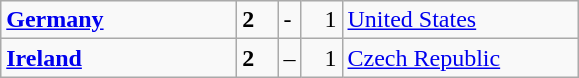<table class="wikitable">
<tr>
<td width=150> <strong><a href='#'>Germany</a></strong></td>
<td style="width:20px; text-align:left;"><strong>2</strong></td>
<td>-</td>
<td style="width:20px; text-align:right;">1</td>
<td width=150> <a href='#'>United States</a></td>
</tr>
<tr>
<td> <strong><a href='#'>Ireland</a></strong></td>
<td style="text-align:left;"><strong>2</strong></td>
<td>–</td>
<td style="text-align:right;">1</td>
<td> <a href='#'>Czech Republic</a></td>
</tr>
</table>
